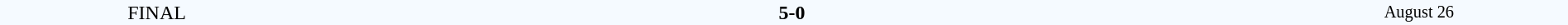<table style="width: 100%; background:#F5FAFF;" cellspacing="0">
<tr>
<td align=center rowspan=3 width=20%>FINAL</td>
</tr>
<tr>
<td width=24% align=right><strong></strong></td>
<td align=center width=13%><strong>5-0</strong></td>
<td width=24%><strong></strong></td>
<td style=font-size:85% rowspan=3 align=center>August 26</td>
</tr>
</table>
